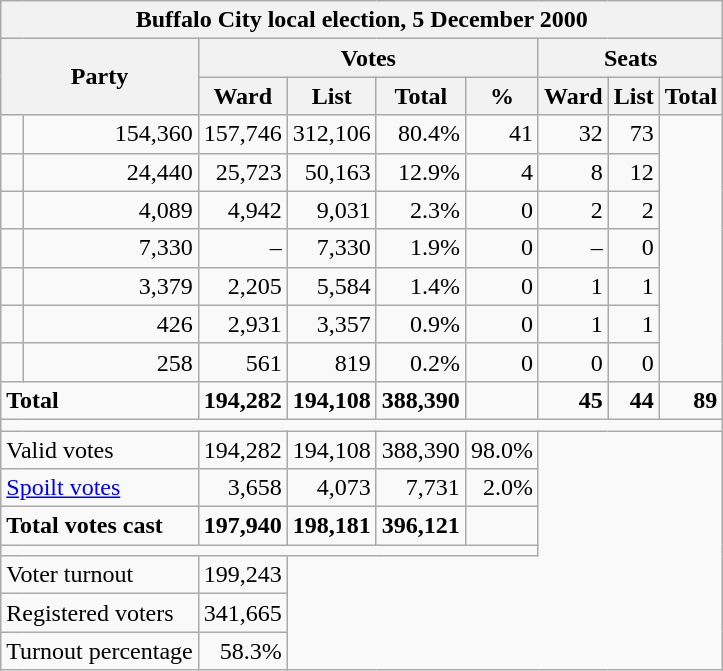<table class=wikitable style="text-align:right">
<tr>
<th colspan="9" align="center">Buffalo City local election, 5 December 2000</th>
</tr>
<tr>
<th rowspan="2" colspan="2">Party</th>
<th colspan="4" align="center">Votes</th>
<th colspan="3" align="center">Seats</th>
</tr>
<tr>
<th>Ward</th>
<th>List</th>
<th>Total</th>
<th>%</th>
<th>Ward</th>
<th>List</th>
<th>Total</th>
</tr>
<tr>
<td></td>
<td>154,360</td>
<td>157,746</td>
<td>312,106</td>
<td>80.4%</td>
<td>41</td>
<td>32</td>
<td>73</td>
</tr>
<tr>
<td></td>
<td>24,440</td>
<td>25,723</td>
<td>50,163</td>
<td>12.9%</td>
<td>4</td>
<td>8</td>
<td>12</td>
</tr>
<tr>
<td></td>
<td>4,089</td>
<td>4,942</td>
<td>9,031</td>
<td>2.3%</td>
<td>0</td>
<td>2</td>
<td>2</td>
</tr>
<tr>
<td></td>
<td>7,330</td>
<td>–</td>
<td>7,330</td>
<td>1.9%</td>
<td>0</td>
<td>–</td>
<td>0</td>
</tr>
<tr>
<td></td>
<td>3,379</td>
<td>2,205</td>
<td>5,584</td>
<td>1.4%</td>
<td>0</td>
<td>1</td>
<td>1</td>
</tr>
<tr>
<td></td>
<td>426</td>
<td>2,931</td>
<td>3,357</td>
<td>0.9%</td>
<td>0</td>
<td>1</td>
<td>1</td>
</tr>
<tr>
<td></td>
<td>258</td>
<td>561</td>
<td>819</td>
<td>0.2%</td>
<td>0</td>
<td>0</td>
<td>0</td>
</tr>
<tr>
<td colspan="2" style="text-align:left"><strong>Total</strong></td>
<td><strong>194,282</strong></td>
<td><strong>194,108</strong></td>
<td><strong>388,390</strong></td>
<td></td>
<td><strong>45</strong></td>
<td><strong>44</strong></td>
<td><strong>89</strong></td>
</tr>
<tr>
<td colspan="9"></td>
</tr>
<tr>
<td colspan="2" style="text-align:left">Valid votes</td>
<td>194,282</td>
<td>194,108</td>
<td>388,390</td>
<td>98.0%</td>
</tr>
<tr>
<td colspan="2" style="text-align:left"><a href='#'>Spoilt votes</a></td>
<td>3,658</td>
<td>4,073</td>
<td>7,731</td>
<td>2.0%</td>
</tr>
<tr>
<td colspan="2" style="text-align:left"><strong>Total votes cast</strong></td>
<td><strong>197,940</strong></td>
<td><strong>198,181</strong></td>
<td><strong>396,121</strong></td>
<td></td>
</tr>
<tr>
<td colspan="6"></td>
</tr>
<tr>
<td colspan="2" style="text-align:left">Voter turnout</td>
<td>199,243</td>
</tr>
<tr>
<td colspan="2" style="text-align:left">Registered voters</td>
<td>341,665</td>
</tr>
<tr>
<td colspan="2" style="text-align:left">Turnout percentage</td>
<td>58.3%</td>
</tr>
</table>
